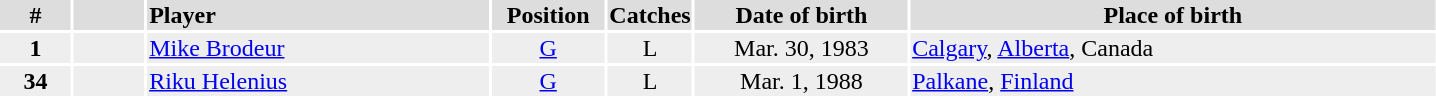<table width=76%>
<tr>
<th colspan=7></th>
</tr>
<tr bgcolor="#dddddd">
<th width=5%>#</th>
<th width=5%></th>
<td align=left!!width=15%><strong>Player</strong></td>
<th width=8%>Position</th>
<th width=5%>Catches</th>
<th width=15%>Date of birth</th>
<th width=37%>Place of birth</th>
</tr>
<tr bgcolor="#eeeeee">
<td align=center><strong>1</strong></td>
<td align=center></td>
<td><a href='#'>Mike Brodeur</a></td>
<td align=center><a href='#'>G</a></td>
<td align=center>L</td>
<td align=center>Mar. 30, 1983</td>
<td><a href='#'>Calgary</a>, <a href='#'>Alberta</a>, Canada</td>
</tr>
<tr bgcolor="#eeeeee">
<td align=center><strong>34</strong></td>
<td align=center></td>
<td><a href='#'>Riku Helenius</a></td>
<td align=center><a href='#'>G</a></td>
<td align=center>L</td>
<td align=center>Mar. 1, 1988</td>
<td><a href='#'>Palkane</a>, <a href='#'>Finland</a></td>
</tr>
</table>
